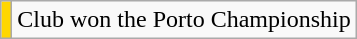<table class="wikitable sortable">
<tr>
<th style="background-color:gold"></th>
<td>Club won the Porto Championship</td>
</tr>
</table>
